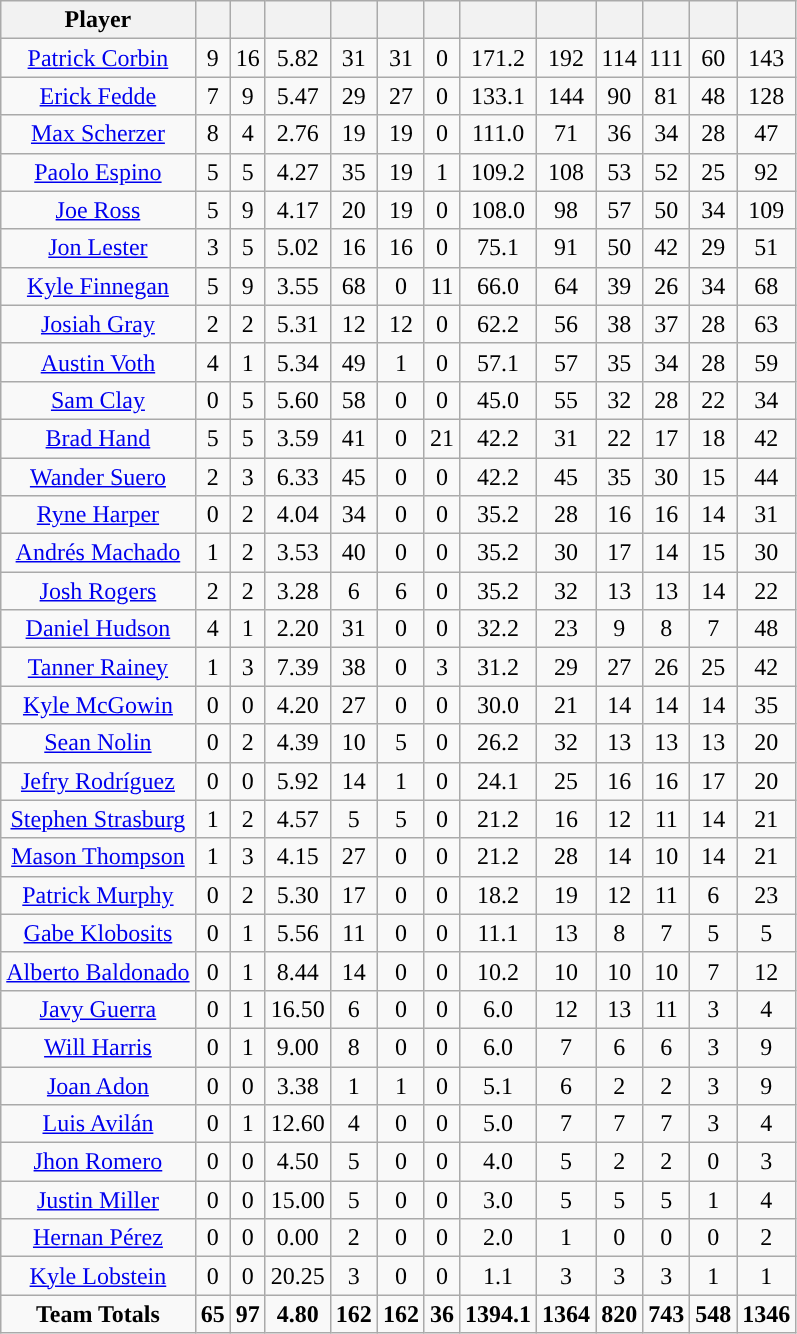<table class="wikitable sortable" style="text-align:center;">
<tr>
<th>Player</th>
<th></th>
<th></th>
<th></th>
<th></th>
<th></th>
<th></th>
<th></th>
<th></th>
<th></th>
<th></th>
<th></th>
<th></th>
</tr>
<tr>
<td><a href='#'>Patrick Corbin</a></td>
<td>9</td>
<td>16</td>
<td>5.82</td>
<td>31</td>
<td>31</td>
<td>0</td>
<td>171.2</td>
<td>192</td>
<td>114</td>
<td>111</td>
<td>60</td>
<td>143</td>
</tr>
<tr>
<td><a href='#'>Erick Fedde</a></td>
<td>7</td>
<td>9</td>
<td>5.47</td>
<td>29</td>
<td>27</td>
<td>0</td>
<td>133.1</td>
<td>144</td>
<td>90</td>
<td>81</td>
<td>48</td>
<td>128</td>
</tr>
<tr>
<td><a href='#'>Max Scherzer</a></td>
<td>8</td>
<td>4</td>
<td>2.76</td>
<td>19</td>
<td>19</td>
<td>0</td>
<td>111.0</td>
<td>71</td>
<td>36</td>
<td>34</td>
<td>28</td>
<td>47</td>
</tr>
<tr>
<td><a href='#'>Paolo Espino</a></td>
<td>5</td>
<td>5</td>
<td>4.27</td>
<td>35</td>
<td>19</td>
<td>1</td>
<td>109.2</td>
<td>108</td>
<td>53</td>
<td>52</td>
<td>25</td>
<td>92</td>
</tr>
<tr>
<td><a href='#'>Joe Ross</a></td>
<td>5</td>
<td>9</td>
<td>4.17</td>
<td>20</td>
<td>19</td>
<td>0</td>
<td>108.0</td>
<td>98</td>
<td>57</td>
<td>50</td>
<td>34</td>
<td>109</td>
</tr>
<tr>
<td><a href='#'>Jon Lester</a></td>
<td>3</td>
<td>5</td>
<td>5.02</td>
<td>16</td>
<td>16</td>
<td>0</td>
<td>75.1</td>
<td>91</td>
<td>50</td>
<td>42</td>
<td>29</td>
<td>51</td>
</tr>
<tr>
<td><a href='#'>Kyle Finnegan</a></td>
<td>5</td>
<td>9</td>
<td>3.55</td>
<td>68</td>
<td>0</td>
<td>11</td>
<td>66.0</td>
<td>64</td>
<td>39</td>
<td>26</td>
<td>34</td>
<td>68</td>
</tr>
<tr>
<td><a href='#'>Josiah Gray</a></td>
<td>2</td>
<td>2</td>
<td>5.31</td>
<td>12</td>
<td>12</td>
<td>0</td>
<td>62.2</td>
<td>56</td>
<td>38</td>
<td>37</td>
<td>28</td>
<td>63</td>
</tr>
<tr>
<td><a href='#'>Austin Voth</a></td>
<td>4</td>
<td>1</td>
<td>5.34</td>
<td>49</td>
<td>1</td>
<td>0</td>
<td>57.1</td>
<td>57</td>
<td>35</td>
<td>34</td>
<td>28</td>
<td>59</td>
</tr>
<tr>
<td><a href='#'>Sam Clay</a></td>
<td>0</td>
<td>5</td>
<td>5.60</td>
<td>58</td>
<td>0</td>
<td>0</td>
<td>45.0</td>
<td>55</td>
<td>32</td>
<td>28</td>
<td>22</td>
<td>34</td>
</tr>
<tr>
<td><a href='#'>Brad Hand</a></td>
<td>5</td>
<td>5</td>
<td>3.59</td>
<td>41</td>
<td>0</td>
<td>21</td>
<td>42.2</td>
<td>31</td>
<td>22</td>
<td>17</td>
<td>18</td>
<td>42</td>
</tr>
<tr>
<td><a href='#'>Wander Suero</a></td>
<td>2</td>
<td>3</td>
<td>6.33</td>
<td>45</td>
<td>0</td>
<td>0</td>
<td>42.2</td>
<td>45</td>
<td>35</td>
<td>30</td>
<td>15</td>
<td>44</td>
</tr>
<tr>
<td><a href='#'>Ryne Harper</a></td>
<td>0</td>
<td>2</td>
<td>4.04</td>
<td>34</td>
<td>0</td>
<td>0</td>
<td>35.2</td>
<td>28</td>
<td>16</td>
<td>16</td>
<td>14</td>
<td>31</td>
</tr>
<tr>
<td><a href='#'>Andrés Machado</a></td>
<td>1</td>
<td>2</td>
<td>3.53</td>
<td>40</td>
<td>0</td>
<td>0</td>
<td>35.2</td>
<td>30</td>
<td>17</td>
<td>14</td>
<td>15</td>
<td>30</td>
</tr>
<tr>
<td><a href='#'>Josh Rogers</a></td>
<td>2</td>
<td>2</td>
<td>3.28</td>
<td>6</td>
<td>6</td>
<td>0</td>
<td>35.2</td>
<td>32</td>
<td>13</td>
<td>13</td>
<td>14</td>
<td>22</td>
</tr>
<tr>
<td><a href='#'>Daniel Hudson</a></td>
<td>4</td>
<td>1</td>
<td>2.20</td>
<td>31</td>
<td>0</td>
<td>0</td>
<td>32.2</td>
<td>23</td>
<td>9</td>
<td>8</td>
<td>7</td>
<td>48</td>
</tr>
<tr>
<td><a href='#'>Tanner Rainey</a></td>
<td>1</td>
<td>3</td>
<td>7.39</td>
<td>38</td>
<td>0</td>
<td>3</td>
<td>31.2</td>
<td>29</td>
<td>27</td>
<td>26</td>
<td>25</td>
<td>42</td>
</tr>
<tr>
<td><a href='#'>Kyle McGowin</a></td>
<td>0</td>
<td>0</td>
<td>4.20</td>
<td>27</td>
<td>0</td>
<td>0</td>
<td>30.0</td>
<td>21</td>
<td>14</td>
<td>14</td>
<td>14</td>
<td>35</td>
</tr>
<tr>
<td><a href='#'>Sean Nolin</a></td>
<td>0</td>
<td>2</td>
<td>4.39</td>
<td>10</td>
<td>5</td>
<td>0</td>
<td>26.2</td>
<td>32</td>
<td>13</td>
<td>13</td>
<td>13</td>
<td>20</td>
</tr>
<tr>
<td><a href='#'>Jefry Rodríguez</a></td>
<td>0</td>
<td>0</td>
<td>5.92</td>
<td>14</td>
<td>1</td>
<td>0</td>
<td>24.1</td>
<td>25</td>
<td>16</td>
<td>16</td>
<td>17</td>
<td>20</td>
</tr>
<tr>
<td><a href='#'>Stephen Strasburg</a></td>
<td>1</td>
<td>2</td>
<td>4.57</td>
<td>5</td>
<td>5</td>
<td>0</td>
<td>21.2</td>
<td>16</td>
<td>12</td>
<td>11</td>
<td>14</td>
<td>21</td>
</tr>
<tr>
<td><a href='#'>Mason Thompson</a></td>
<td>1</td>
<td>3</td>
<td>4.15</td>
<td>27</td>
<td>0</td>
<td>0</td>
<td>21.2</td>
<td>28</td>
<td>14</td>
<td>10</td>
<td>14</td>
<td>21</td>
</tr>
<tr>
<td><a href='#'>Patrick Murphy</a></td>
<td>0</td>
<td>2</td>
<td>5.30</td>
<td>17</td>
<td>0</td>
<td>0</td>
<td>18.2</td>
<td>19</td>
<td>12</td>
<td>11</td>
<td>6</td>
<td>23</td>
</tr>
<tr>
<td><a href='#'>Gabe Klobosits</a></td>
<td>0</td>
<td>1</td>
<td>5.56</td>
<td>11</td>
<td>0</td>
<td>0</td>
<td>11.1</td>
<td>13</td>
<td>8</td>
<td>7</td>
<td>5</td>
<td>5</td>
</tr>
<tr>
<td><a href='#'>Alberto Baldonado</a></td>
<td>0</td>
<td>1</td>
<td>8.44</td>
<td>14</td>
<td>0</td>
<td>0</td>
<td>10.2</td>
<td>10</td>
<td>10</td>
<td>10</td>
<td>7</td>
<td>12</td>
</tr>
<tr>
<td><a href='#'>Javy Guerra</a></td>
<td>0</td>
<td>1</td>
<td>16.50</td>
<td>6</td>
<td>0</td>
<td>0</td>
<td>6.0</td>
<td>12</td>
<td>13</td>
<td>11</td>
<td>3</td>
<td>4</td>
</tr>
<tr>
<td><a href='#'>Will Harris</a></td>
<td>0</td>
<td>1</td>
<td>9.00</td>
<td>8</td>
<td>0</td>
<td>0</td>
<td>6.0</td>
<td>7</td>
<td>6</td>
<td>6</td>
<td>3</td>
<td>9</td>
</tr>
<tr>
<td><a href='#'>Joan Adon</a></td>
<td>0</td>
<td>0</td>
<td>3.38</td>
<td>1</td>
<td>1</td>
<td>0</td>
<td>5.1</td>
<td>6</td>
<td>2</td>
<td>2</td>
<td>3</td>
<td>9</td>
</tr>
<tr>
<td><a href='#'>Luis Avilán</a></td>
<td>0</td>
<td>1</td>
<td>12.60</td>
<td>4</td>
<td>0</td>
<td>0</td>
<td>5.0</td>
<td>7</td>
<td>7</td>
<td>7</td>
<td>3</td>
<td>4</td>
</tr>
<tr>
<td><a href='#'>Jhon Romero</a></td>
<td>0</td>
<td>0</td>
<td>4.50</td>
<td>5</td>
<td>0</td>
<td>0</td>
<td>4.0</td>
<td>5</td>
<td>2</td>
<td>2</td>
<td>0</td>
<td>3</td>
</tr>
<tr>
<td><a href='#'>Justin Miller</a></td>
<td>0</td>
<td>0</td>
<td>15.00</td>
<td>5</td>
<td>0</td>
<td>0</td>
<td>3.0</td>
<td>5</td>
<td>5</td>
<td>5</td>
<td>1</td>
<td>4</td>
</tr>
<tr>
<td><a href='#'>Hernan Pérez</a></td>
<td>0</td>
<td>0</td>
<td>0.00</td>
<td>2</td>
<td>0</td>
<td>0</td>
<td>2.0</td>
<td>1</td>
<td>0</td>
<td>0</td>
<td>0</td>
<td>2</td>
</tr>
<tr>
<td><a href='#'>Kyle Lobstein</a></td>
<td>0</td>
<td>0</td>
<td>20.25</td>
<td>3</td>
<td>0</td>
<td>0</td>
<td>1.1</td>
<td>3</td>
<td>3</td>
<td>3</td>
<td>1</td>
<td>1</td>
</tr>
<tr>
<td><strong>Team Totals</strong></td>
<td><strong>65</strong></td>
<td><strong>97</strong></td>
<td><strong>4.80</strong></td>
<td><strong>162</strong></td>
<td><strong>162</strong></td>
<td><strong>36</strong></td>
<td><strong>1394.1</strong></td>
<td><strong>1364</strong></td>
<td><strong>820</strong></td>
<td><strong>743</strong></td>
<td><strong>548</strong></td>
<td><strong>1346</strong></td>
</tr>
</table>
